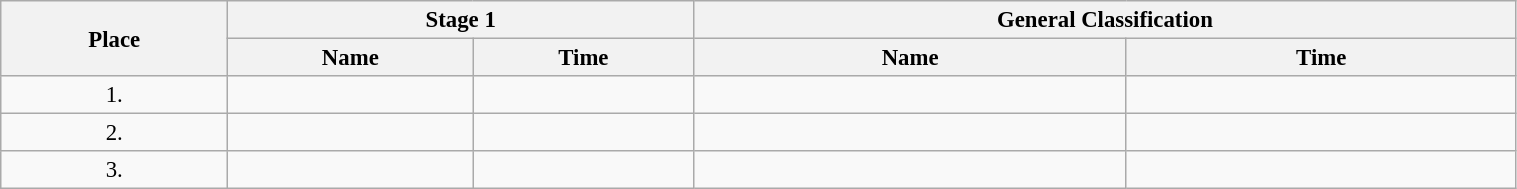<table class=wikitable style="font-size:95%" width="80%">
<tr>
<th rowspan="2">Place</th>
<th colspan="2">Stage 1</th>
<th colspan="2">General Classification</th>
</tr>
<tr>
<th>Name</th>
<th>Time</th>
<th>Name</th>
<th>Time</th>
</tr>
<tr>
<td align="center">1.</td>
<td></td>
<td></td>
<td></td>
<td></td>
</tr>
<tr>
<td align="center">2.</td>
<td></td>
<td></td>
<td></td>
<td></td>
</tr>
<tr>
<td align="center">3.</td>
<td></td>
<td></td>
<td></td>
<td></td>
</tr>
</table>
